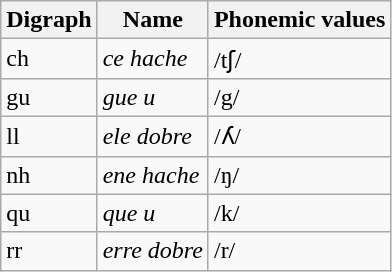<table class="wikitable">
<tr>
<th>Digraph</th>
<th>Name</th>
<th>Phonemic values</th>
</tr>
<tr>
<td>ch</td>
<td><em>ce hache</em></td>
<td>/tʃ/</td>
</tr>
<tr>
<td>gu</td>
<td><em>gue u</em></td>
<td>/g/</td>
</tr>
<tr>
<td>ll</td>
<td><em>ele dobre</em></td>
<td>/ʎ/</td>
</tr>
<tr>
<td>nh</td>
<td><em>ene hache</em></td>
<td>/ŋ/</td>
</tr>
<tr>
<td>qu</td>
<td><em>que u</em></td>
<td>/k/</td>
</tr>
<tr>
<td>rr</td>
<td><em>erre dobre</em></td>
<td>/r/</td>
</tr>
</table>
